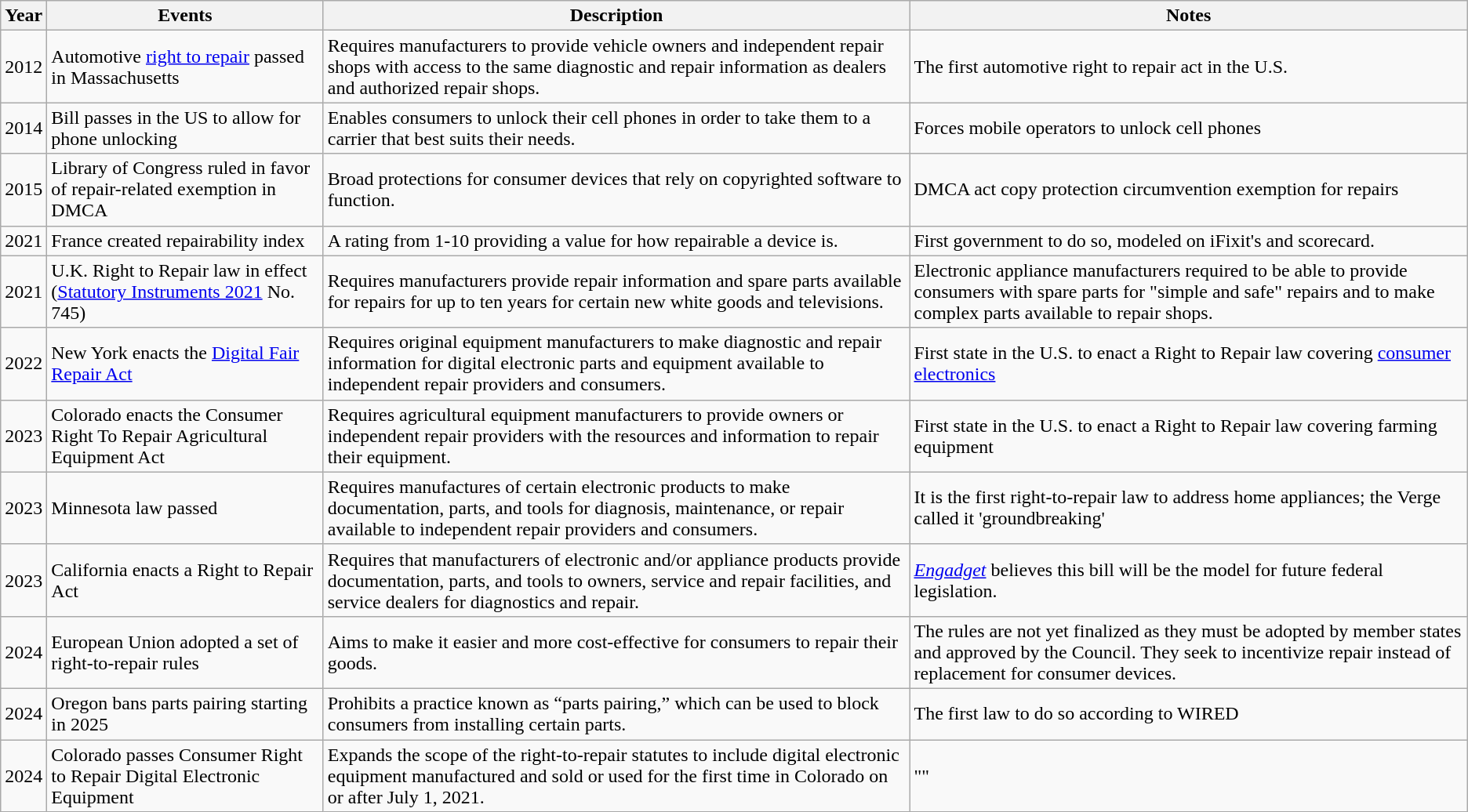<table class="wikitable sortable">
<tr>
<th>Year</th>
<th>Events</th>
<th>Description</th>
<th>Notes</th>
</tr>
<tr>
<td>2012</td>
<td>Automotive <a href='#'>right to repair</a> passed in Massachusetts</td>
<td>Requires manufacturers to provide vehicle owners and independent repair shops with access to the same diagnostic and repair information as dealers and authorized repair shops.</td>
<td>The first automotive right to repair act in the U.S.</td>
</tr>
<tr>
<td>2014</td>
<td>Bill passes in the US to allow for phone unlocking</td>
<td>Enables consumers to unlock their cell phones in order to take them to a carrier that best suits their needs.</td>
<td>Forces mobile operators to unlock cell phones</td>
</tr>
<tr>
<td>2015</td>
<td>Library of Congress ruled in favor of repair-related exemption in DMCA</td>
<td>Broad protections for consumer devices that rely on copyrighted software to function.</td>
<td>DMCA act copy protection circumvention exemption for repairs</td>
</tr>
<tr>
<td>2021</td>
<td>France created repairability index</td>
<td>A rating from 1-10 providing a value for how repairable a device is.</td>
<td>First government to do so, modeled on iFixit's and  scorecard.</td>
</tr>
<tr>
<td>2021</td>
<td>U.K. Right to Repair law in effect (<a href='#'>Statutory Instruments 2021</a> No. 745)</td>
<td>Requires manufacturers provide repair information and spare parts available for repairs for up to ten years for certain new white goods and televisions.</td>
<td>Electronic appliance manufacturers required to be able to provide consumers with spare parts for "simple and safe" repairs and to make complex parts available to repair shops.</td>
</tr>
<tr>
<td>2022</td>
<td>New York enacts the <a href='#'>Digital Fair Repair Act</a></td>
<td>Requires original equipment manufacturers to make diagnostic and repair information for digital electronic parts and equipment available to independent repair providers and consumers.</td>
<td>First state in the U.S. to enact a Right to Repair law covering <a href='#'>consumer electronics</a></td>
</tr>
<tr>
<td>2023</td>
<td>Colorado enacts the Consumer Right To Repair Agricultural Equipment Act</td>
<td>Requires agricultural equipment manufacturers to provide owners or independent repair providers with the resources and information to repair their equipment.</td>
<td>First state in the U.S. to enact a Right to Repair law covering farming equipment</td>
</tr>
<tr>
<td>2023</td>
<td>Minnesota law passed</td>
<td>Requires manufactures of certain electronic products to make documentation, parts, and  tools for diagnosis, maintenance, or repair available to independent repair providers and consumers.</td>
<td>It is the first right-to-repair law to address home appliances; the Verge called it 'groundbreaking'</td>
</tr>
<tr>
<td>2023</td>
<td>California enacts a Right to Repair Act</td>
<td>Requires that manufacturers of electronic and/or appliance products provide documentation, parts, and tools to owners, service and repair facilities, and service dealers for diagnostics and repair.</td>
<td><em><a href='#'>Engadget</a></em> believes this bill will be the model for future federal legislation.</td>
</tr>
<tr>
<td>2024</td>
<td>European Union adopted a set of right-to-repair rules</td>
<td>Aims to make it easier and more cost-effective for consumers to repair their goods.</td>
<td>The rules are not yet finalized as they must be adopted by member states and approved by the Council. They seek to incentivize repair instead of replacement for consumer devices.</td>
</tr>
<tr>
<td>2024</td>
<td>Oregon bans parts pairing starting in 2025</td>
<td>Prohibits a practice known as “parts pairing,” which can be used to block consumers from installing certain parts.</td>
<td>The first law to do so according to WIRED</td>
</tr>
<tr>
<td>2024</td>
<td>Colorado passes Consumer Right to Repair Digital Electronic Equipment</td>
<td>Expands the scope of the right-to-repair statutes to include digital electronic equipment manufactured and sold or used for the first time in Colorado on or after July 1, 2021.</td>
<td>""</td>
</tr>
</table>
